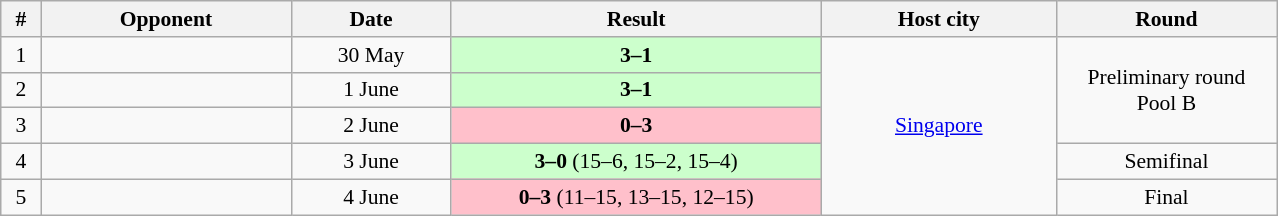<table class="wikitable" style="text-align: center;font-size:90%;">
<tr>
<th width=20>#</th>
<th width=160>Opponent</th>
<th width=100>Date</th>
<th width=240>Result</th>
<th width=150>Host city</th>
<th width=140>Round</th>
</tr>
<tr>
<td>1</td>
<td align=left></td>
<td>30 May</td>
<td bgcolor=ccffcc><strong>3–1</strong></td>
<td rowspan=5> <a href='#'>Singapore</a></td>
<td rowspan=3>Preliminary round<br>Pool B</td>
</tr>
<tr>
<td>2</td>
<td align=left></td>
<td>1 June</td>
<td bgcolor=ccffcc><strong>3–1</strong></td>
</tr>
<tr>
<td>3</td>
<td align=left></td>
<td>2 June</td>
<td bgcolor=pink><strong>0–3</strong></td>
</tr>
<tr>
<td>4</td>
<td align=left></td>
<td>3 June</td>
<td bgcolor=ccffcc><strong>3–0</strong> (15–6, 15–2, 15–4)</td>
<td>Semifinal</td>
</tr>
<tr>
<td>5</td>
<td align=left></td>
<td>4 June</td>
<td bgcolor=pink><strong>0–3</strong> (11–15, 13–15, 12–15)</td>
<td>Final</td>
</tr>
</table>
